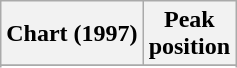<table class="wikitable sortable">
<tr>
<th align="left">Chart (1997)</th>
<th align="center">Peak<br>position</th>
</tr>
<tr>
</tr>
<tr>
</tr>
</table>
